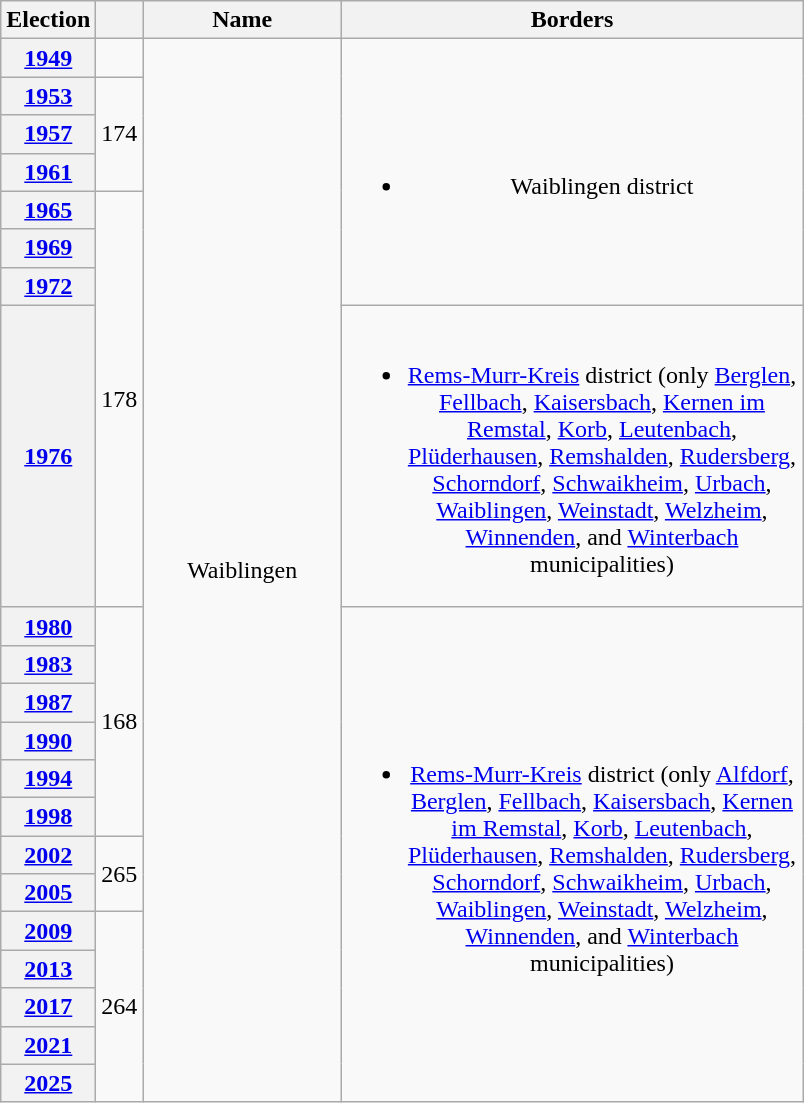<table class=wikitable style="text-align:center">
<tr>
<th>Election</th>
<th></th>
<th width=125px>Name</th>
<th width=300px>Borders</th>
</tr>
<tr>
<th><a href='#'>1949</a></th>
<td></td>
<td rowspan=21>Waiblingen</td>
<td rowspan=7><br><ul><li>Waiblingen district</li></ul></td>
</tr>
<tr>
<th><a href='#'>1953</a></th>
<td rowspan=3>174</td>
</tr>
<tr>
<th><a href='#'>1957</a></th>
</tr>
<tr>
<th><a href='#'>1961</a></th>
</tr>
<tr>
<th><a href='#'>1965</a></th>
<td rowspan=4>178</td>
</tr>
<tr>
<th><a href='#'>1969</a></th>
</tr>
<tr>
<th><a href='#'>1972</a></th>
</tr>
<tr>
<th><a href='#'>1976</a></th>
<td><br><ul><li><a href='#'>Rems-Murr-Kreis</a> district (only <a href='#'>Berglen</a>, <a href='#'>Fellbach</a>, <a href='#'>Kaisersbach</a>, <a href='#'>Kernen im Remstal</a>, <a href='#'>Korb</a>, <a href='#'>Leutenbach</a>, <a href='#'>Plüderhausen</a>, <a href='#'>Remshalden</a>, <a href='#'>Rudersberg</a>, <a href='#'>Schorndorf</a>, <a href='#'>Schwaikheim</a>, <a href='#'>Urbach</a>, <a href='#'>Waiblingen</a>, <a href='#'>Weinstadt</a>, <a href='#'>Welzheim</a>, <a href='#'>Winnenden</a>, and <a href='#'>Winterbach</a> municipalities)</li></ul></td>
</tr>
<tr>
<th><a href='#'>1980</a></th>
<td rowspan=6>168</td>
<td rowspan=13><br><ul><li><a href='#'>Rems-Murr-Kreis</a> district (only <a href='#'>Alfdorf</a>, <a href='#'>Berglen</a>, <a href='#'>Fellbach</a>, <a href='#'>Kaisersbach</a>, <a href='#'>Kernen im Remstal</a>, <a href='#'>Korb</a>, <a href='#'>Leutenbach</a>, <a href='#'>Plüderhausen</a>, <a href='#'>Remshalden</a>, <a href='#'>Rudersberg</a>, <a href='#'>Schorndorf</a>, <a href='#'>Schwaikheim</a>, <a href='#'>Urbach</a>, <a href='#'>Waiblingen</a>, <a href='#'>Weinstadt</a>, <a href='#'>Welzheim</a>, <a href='#'>Winnenden</a>, and <a href='#'>Winterbach</a> municipalities)</li></ul></td>
</tr>
<tr>
<th><a href='#'>1983</a></th>
</tr>
<tr>
<th><a href='#'>1987</a></th>
</tr>
<tr>
<th><a href='#'>1990</a></th>
</tr>
<tr>
<th><a href='#'>1994</a></th>
</tr>
<tr>
<th><a href='#'>1998</a></th>
</tr>
<tr>
<th><a href='#'>2002</a></th>
<td rowspan=2>265</td>
</tr>
<tr>
<th><a href='#'>2005</a></th>
</tr>
<tr>
<th><a href='#'>2009</a></th>
<td rowspan=5>264</td>
</tr>
<tr>
<th><a href='#'>2013</a></th>
</tr>
<tr>
<th><a href='#'>2017</a></th>
</tr>
<tr>
<th><a href='#'>2021</a></th>
</tr>
<tr>
<th><a href='#'>2025</a></th>
</tr>
</table>
